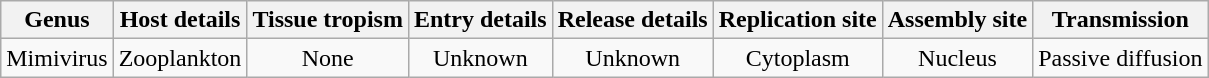<table class="wikitable" style="text-align:center">
<tr>
<th>Genus</th>
<th>Host details</th>
<th>Tissue tropism</th>
<th>Entry details</th>
<th>Release details</th>
<th>Replication site</th>
<th>Assembly site</th>
<th>Transmission</th>
</tr>
<tr>
<td>Mimivirus</td>
<td>Zooplankton</td>
<td>None</td>
<td>Unknown</td>
<td>Unknown</td>
<td>Cytoplasm</td>
<td>Nucleus</td>
<td>Passive diffusion</td>
</tr>
</table>
